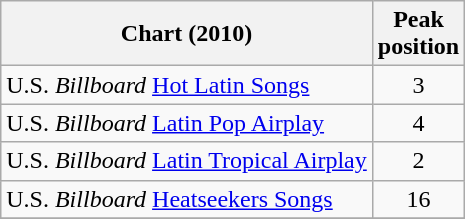<table class="wikitable">
<tr>
<th align="center">Chart (2010)</th>
<th align="center">Peak<br>position</th>
</tr>
<tr>
<td align="left">U.S. <em>Billboard</em> <a href='#'>Hot Latin Songs</a></td>
<td align="center">3</td>
</tr>
<tr>
<td align="left">U.S. <em>Billboard</em> <a href='#'>Latin Pop Airplay</a></td>
<td align="center">4</td>
</tr>
<tr>
<td align="left">U.S. <em>Billboard</em> <a href='#'>Latin Tropical Airplay</a></td>
<td align="center">2</td>
</tr>
<tr>
<td align="left">U.S. <em>Billboard</em> <a href='#'>Heatseekers Songs</a></td>
<td align="center">16</td>
</tr>
<tr>
</tr>
</table>
